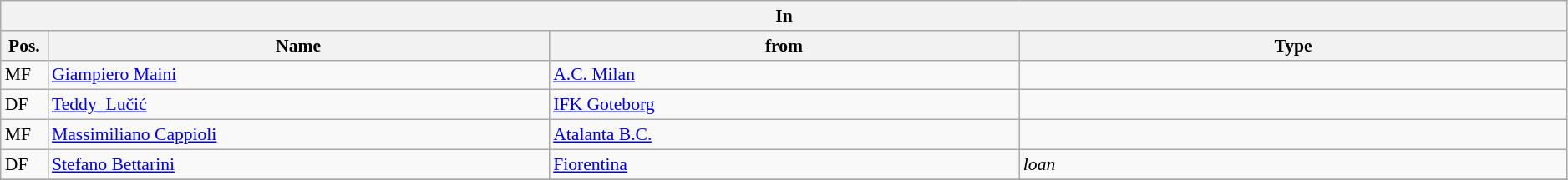<table class="wikitable" style="font-size:90%;width:99%;">
<tr>
<th colspan="4">In</th>
</tr>
<tr>
<th width=3%>Pos.</th>
<th width=32%>Name</th>
<th width=30%>from</th>
<th width=35%>Type</th>
</tr>
<tr>
<td>MF</td>
<td><a href='#'>Giampiero Maini</a></td>
<td><a href='#'>A.C. Milan</a></td>
<td></td>
</tr>
<tr>
<td>DF</td>
<td><a href='#'>Teddy_Lučić</a></td>
<td><a href='#'>IFK Goteborg</a></td>
<td></td>
</tr>
<tr>
<td>MF</td>
<td><a href='#'>Massimiliano Cappioli</a></td>
<td><a href='#'>Atalanta B.C.</a></td>
<td></td>
</tr>
<tr>
<td>DF</td>
<td><a href='#'>Stefano Bettarini</a></td>
<td><a href='#'>Fiorentina</a></td>
<td><em>loan</em></td>
</tr>
<tr>
</tr>
</table>
